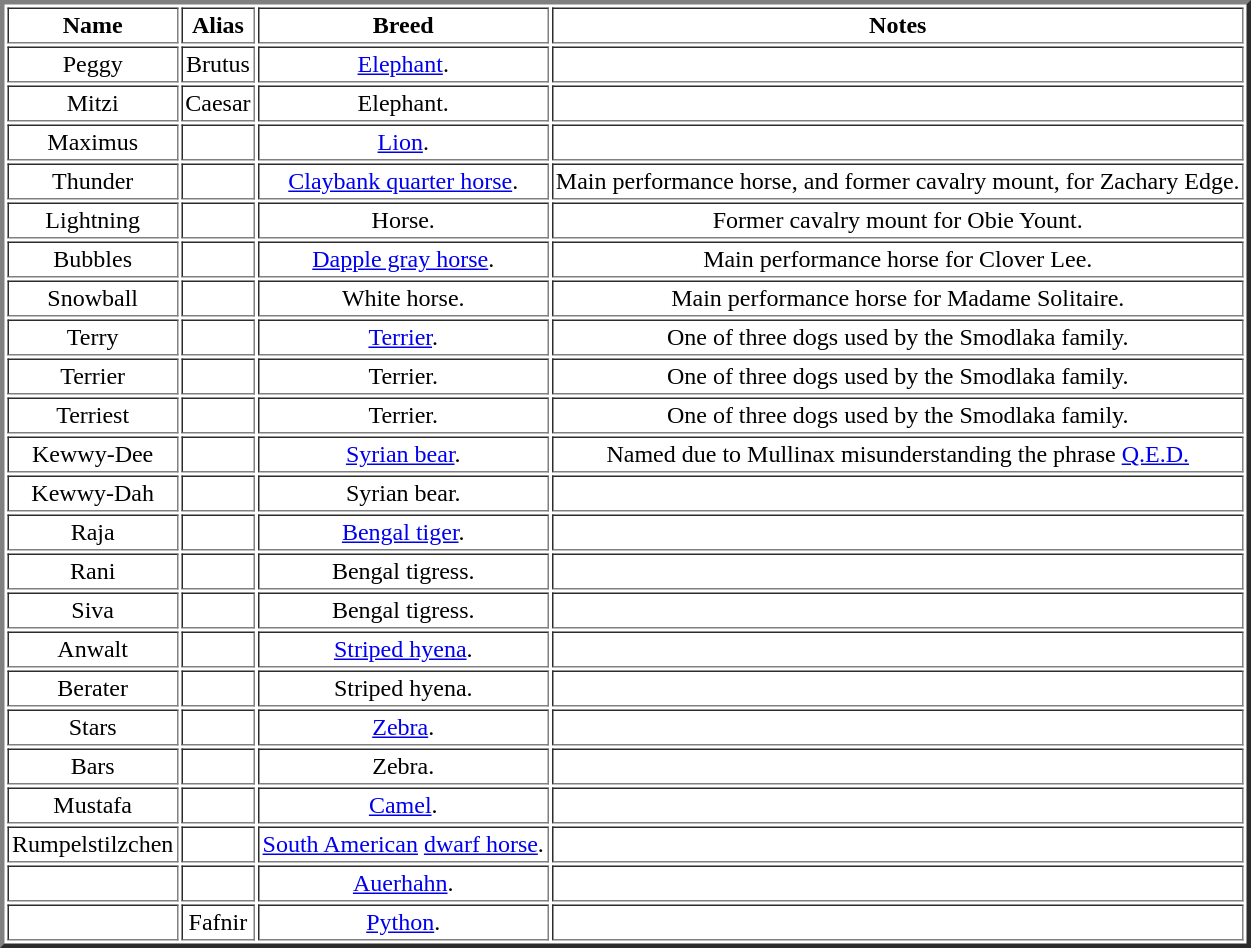<table border="3" cellpadding="2">
<tr>
<th>Name</th>
<th>Alias</th>
<th>Breed</th>
<th>Notes</th>
</tr>
<tr align="center">
<td>Peggy</td>
<td>Brutus</td>
<td><a href='#'>Elephant</a>.</td>
<td></td>
</tr>
<tr align="center">
<td>Mitzi</td>
<td>Caesar</td>
<td>Elephant.</td>
<td></td>
</tr>
<tr align="center">
<td>Maximus</td>
<td></td>
<td><a href='#'>Lion</a>.</td>
<td></td>
</tr>
<tr align="center">
<td>Thunder</td>
<td></td>
<td><a href='#'>Claybank quarter horse</a>.</td>
<td>Main performance horse, and former cavalry mount, for Zachary Edge.</td>
</tr>
<tr align="center">
<td>Lightning</td>
<td></td>
<td>Horse.</td>
<td>Former cavalry mount for Obie Yount.</td>
</tr>
<tr align="center">
<td>Bubbles</td>
<td></td>
<td><a href='#'>Dapple gray horse</a>.</td>
<td>Main performance horse for Clover Lee.</td>
</tr>
<tr align="center">
<td>Snowball</td>
<td></td>
<td>White horse.</td>
<td>Main performance horse for Madame Solitaire.</td>
</tr>
<tr align="center">
<td>Terry</td>
<td></td>
<td><a href='#'>Terrier</a>.</td>
<td>One of three dogs used by the Smodlaka family.</td>
</tr>
<tr align="center">
<td>Terrier</td>
<td></td>
<td>Terrier.</td>
<td>One of three dogs used by the Smodlaka family.</td>
</tr>
<tr align="center">
<td>Terriest</td>
<td></td>
<td>Terrier.</td>
<td>One of three dogs used by the Smodlaka family.</td>
</tr>
<tr align="center">
<td>Kewwy-Dee</td>
<td></td>
<td><a href='#'>Syrian bear</a>.</td>
<td>Named due to Mullinax misunderstanding the phrase <a href='#'>Q.E.D.</a></td>
</tr>
<tr align="center">
<td>Kewwy-Dah</td>
<td></td>
<td>Syrian bear.</td>
<td></td>
</tr>
<tr align="center">
<td>Raja</td>
<td></td>
<td><a href='#'>Bengal tiger</a>.</td>
<td></td>
</tr>
<tr align="center">
<td>Rani</td>
<td></td>
<td>Bengal tigress.</td>
<td></td>
</tr>
<tr align="center">
<td>Siva</td>
<td></td>
<td>Bengal tigress.</td>
<td></td>
</tr>
<tr align="center">
<td>Anwalt</td>
<td></td>
<td><a href='#'>Striped hyena</a>.</td>
<td></td>
</tr>
<tr align="center">
<td>Berater</td>
<td></td>
<td>Striped hyena.</td>
<td></td>
</tr>
<tr align="center">
<td>Stars</td>
<td></td>
<td><a href='#'>Zebra</a>.</td>
<td></td>
</tr>
<tr align="center">
<td>Bars</td>
<td></td>
<td>Zebra.</td>
<td></td>
</tr>
<tr align="center">
<td>Mustafa</td>
<td></td>
<td><a href='#'>Camel</a>.</td>
<td></td>
</tr>
<tr align="center">
<td>Rumpelstilzchen</td>
<td></td>
<td><a href='#'>South American</a> <a href='#'>dwarf horse</a>.</td>
<td></td>
</tr>
<tr align="center">
<td></td>
<td></td>
<td><a href='#'>Auerhahn</a>.</td>
<td></td>
</tr>
<tr align="center">
<td></td>
<td>Fafnir</td>
<td><a href='#'>Python</a>.</td>
<td></td>
</tr>
</table>
